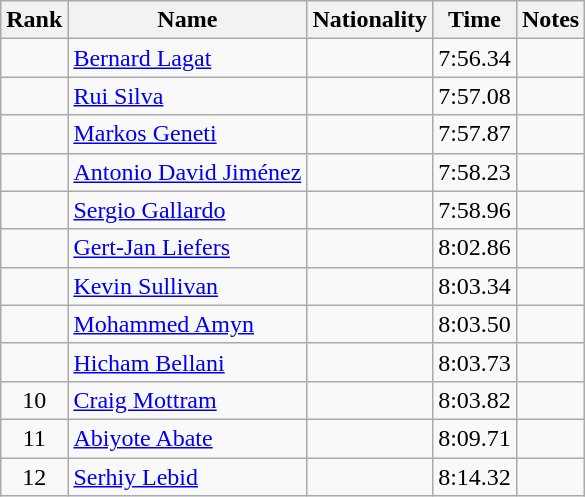<table class="wikitable sortable" style="text-align:center">
<tr>
<th>Rank</th>
<th>Name</th>
<th>Nationality</th>
<th>Time</th>
<th>Notes</th>
</tr>
<tr>
<td></td>
<td align="left"><a href='#'>Bernard Lagat</a></td>
<td align=left></td>
<td>7:56.34</td>
<td></td>
</tr>
<tr>
<td></td>
<td align="left"><a href='#'>Rui Silva</a></td>
<td align=left></td>
<td>7:57.08</td>
<td></td>
</tr>
<tr>
<td></td>
<td align="left"><a href='#'>Markos Geneti</a></td>
<td align=left></td>
<td>7:57.87</td>
<td></td>
</tr>
<tr>
<td></td>
<td align="left"><a href='#'>Antonio David Jiménez</a></td>
<td align=left></td>
<td>7:58.23</td>
<td></td>
</tr>
<tr>
<td></td>
<td align="left"><a href='#'>Sergio Gallardo</a></td>
<td align=left></td>
<td>7:58.96</td>
<td></td>
</tr>
<tr>
<td></td>
<td align="left"><a href='#'>Gert-Jan Liefers</a></td>
<td align=left></td>
<td>8:02.86</td>
<td></td>
</tr>
<tr>
<td></td>
<td align="left"><a href='#'>Kevin Sullivan</a></td>
<td align=left></td>
<td>8:03.34</td>
<td></td>
</tr>
<tr>
<td></td>
<td align="left"><a href='#'>Mohammed Amyn</a></td>
<td align=left></td>
<td>8:03.50</td>
<td></td>
</tr>
<tr>
<td></td>
<td align="left"><a href='#'>Hicham Bellani</a></td>
<td align=left></td>
<td>8:03.73</td>
<td></td>
</tr>
<tr>
<td>10</td>
<td align="left"><a href='#'>Craig Mottram</a></td>
<td align=left></td>
<td>8:03.82</td>
<td></td>
</tr>
<tr>
<td>11</td>
<td align="left"><a href='#'>Abiyote Abate</a></td>
<td align=left></td>
<td>8:09.71</td>
<td></td>
</tr>
<tr>
<td>12</td>
<td align="left"><a href='#'>Serhiy Lebid</a></td>
<td align=left></td>
<td>8:14.32</td>
<td></td>
</tr>
</table>
